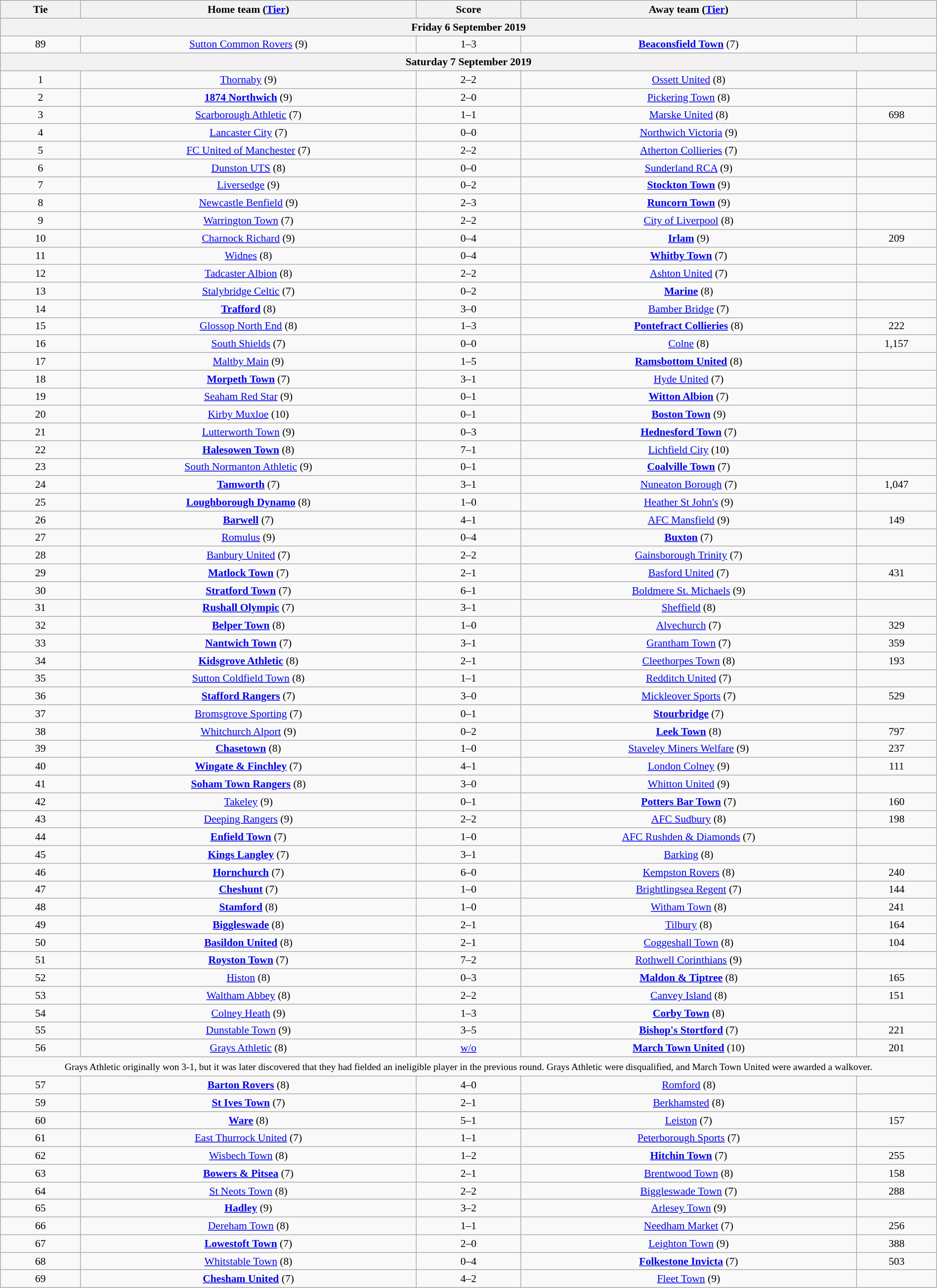<table class="wikitable" style="text-align:center; font-size:90%; width:100%">
<tr>
<th scope="col" style="width:  8.43%;">Tie</th>
<th scope="col" style="width: 35.29%;">Home team (<a href='#'>Tier</a>)</th>
<th scope="col" style="width: 11.00%;">Score</th>
<th scope="col" style="width: 35.29%;">Away team (<a href='#'>Tier</a>)</th>
<th scope="col" style="width:  8.43%;"></th>
</tr>
<tr>
<th colspan="5"><strong>Friday 6 September 2019</strong></th>
</tr>
<tr>
<td>89</td>
<td><a href='#'>Sutton Common Rovers</a> (9)</td>
<td>1–3</td>
<td><strong><a href='#'>Beaconsfield Town</a></strong> (7)</td>
<td></td>
</tr>
<tr>
<th colspan="5"><strong>Saturday 7 September 2019</strong></th>
</tr>
<tr>
<td>1</td>
<td><a href='#'>Thornaby</a> (9)</td>
<td>2–2</td>
<td><a href='#'>Ossett United</a> (8)</td>
<td></td>
</tr>
<tr>
<td>2</td>
<td><strong><a href='#'>1874 Northwich</a></strong> (9)</td>
<td>2–0</td>
<td><a href='#'>Pickering Town</a> (8)</td>
<td></td>
</tr>
<tr>
<td>3</td>
<td><a href='#'>Scarborough Athletic</a> (7)</td>
<td>1–1</td>
<td><a href='#'>Marske United</a> (8)</td>
<td>698</td>
</tr>
<tr>
<td>4</td>
<td><a href='#'>Lancaster City</a> (7)</td>
<td>0–0</td>
<td><a href='#'>Northwich Victoria</a> (9)</td>
<td></td>
</tr>
<tr>
<td>5</td>
<td><a href='#'>FC United of Manchester</a> (7)</td>
<td>2–2</td>
<td><a href='#'>Atherton Collieries</a> (7)</td>
<td></td>
</tr>
<tr>
<td>6</td>
<td><a href='#'>Dunston UTS</a> (8)</td>
<td>0–0</td>
<td><a href='#'>Sunderland RCA</a> (9)</td>
<td></td>
</tr>
<tr>
<td>7</td>
<td><a href='#'>Liversedge</a> (9)</td>
<td>0–2</td>
<td><strong><a href='#'>Stockton Town</a></strong> (9)</td>
<td></td>
</tr>
<tr>
<td>8</td>
<td><a href='#'>Newcastle Benfield</a> (9)</td>
<td>2–3</td>
<td><strong><a href='#'>Runcorn Town</a></strong> (9)</td>
<td></td>
</tr>
<tr>
<td>9</td>
<td><a href='#'>Warrington Town</a> (7)</td>
<td>2–2</td>
<td><a href='#'>City of Liverpool</a> (8)</td>
<td></td>
</tr>
<tr>
<td>10</td>
<td><a href='#'>Charnock Richard</a> (9)</td>
<td>0–4</td>
<td><strong><a href='#'>Irlam</a></strong> (9)</td>
<td>209</td>
</tr>
<tr>
<td>11</td>
<td><a href='#'>Widnes</a> (8)</td>
<td>0–4</td>
<td><strong><a href='#'>Whitby Town</a></strong> (7)</td>
<td></td>
</tr>
<tr>
<td>12</td>
<td><a href='#'>Tadcaster Albion</a> (8)</td>
<td>2–2</td>
<td><a href='#'>Ashton United</a> (7)</td>
<td></td>
</tr>
<tr>
<td>13</td>
<td><a href='#'>Stalybridge Celtic</a> (7)</td>
<td>0–2</td>
<td><strong><a href='#'>Marine</a></strong> (8)</td>
<td></td>
</tr>
<tr>
<td>14</td>
<td><strong><a href='#'>Trafford</a></strong> (8)</td>
<td>3–0</td>
<td><a href='#'>Bamber Bridge</a> (7)</td>
<td></td>
</tr>
<tr>
<td>15</td>
<td><a href='#'>Glossop North End</a> (8)</td>
<td>1–3</td>
<td><strong><a href='#'>Pontefract Collieries</a></strong> (8)</td>
<td>222</td>
</tr>
<tr>
<td>16</td>
<td><a href='#'>South Shields</a> (7)</td>
<td>0–0</td>
<td><a href='#'>Colne</a> (8)</td>
<td>1,157</td>
</tr>
<tr>
<td>17</td>
<td><a href='#'>Maltby Main</a> (9)</td>
<td>1–5</td>
<td><strong><a href='#'>Ramsbottom United</a></strong> (8)</td>
<td></td>
</tr>
<tr>
<td>18</td>
<td><strong><a href='#'>Morpeth Town</a></strong> (7)</td>
<td>3–1</td>
<td><a href='#'>Hyde United</a> (7)</td>
<td></td>
</tr>
<tr>
<td>19</td>
<td><a href='#'>Seaham Red Star</a> (9)</td>
<td>0–1</td>
<td><strong><a href='#'>Witton Albion</a></strong> (7)</td>
<td></td>
</tr>
<tr>
<td>20</td>
<td><a href='#'>Kirby Muxloe</a> (10)</td>
<td>0–1</td>
<td><strong><a href='#'>Boston Town</a></strong> (9)</td>
<td></td>
</tr>
<tr>
<td>21</td>
<td><a href='#'>Lutterworth Town</a> (9)</td>
<td>0–3</td>
<td><strong><a href='#'>Hednesford Town</a></strong> (7)</td>
<td></td>
</tr>
<tr>
<td>22</td>
<td><strong><a href='#'>Halesowen Town</a></strong> (8)</td>
<td>7–1</td>
<td><a href='#'>Lichfield City</a> (10)</td>
<td></td>
</tr>
<tr>
<td>23</td>
<td><a href='#'>South Normanton Athletic</a> (9)</td>
<td>0–1</td>
<td><strong><a href='#'>Coalville Town</a></strong> (7)</td>
<td></td>
</tr>
<tr>
<td>24</td>
<td><strong><a href='#'>Tamworth</a></strong> (7)</td>
<td>3–1</td>
<td><a href='#'>Nuneaton Borough</a> (7)</td>
<td>1,047</td>
</tr>
<tr>
<td>25</td>
<td><strong><a href='#'>Loughborough Dynamo</a></strong> (8)</td>
<td>1–0</td>
<td><a href='#'>Heather St John's</a> (9)</td>
<td></td>
</tr>
<tr>
<td>26</td>
<td><strong><a href='#'>Barwell</a></strong> (7)</td>
<td>4–1</td>
<td><a href='#'>AFC Mansfield</a> (9)</td>
<td>149</td>
</tr>
<tr>
<td>27</td>
<td><a href='#'>Romulus</a> (9)</td>
<td>0–4</td>
<td><strong><a href='#'>Buxton</a></strong> (7)</td>
<td></td>
</tr>
<tr>
<td>28</td>
<td><a href='#'>Banbury United</a> (7)</td>
<td>2–2</td>
<td><a href='#'>Gainsborough Trinity</a> (7)</td>
<td></td>
</tr>
<tr>
<td>29</td>
<td><strong><a href='#'>Matlock Town</a></strong> (7)</td>
<td>2–1</td>
<td><a href='#'>Basford United</a> (7)</td>
<td>431</td>
</tr>
<tr>
<td>30</td>
<td><strong><a href='#'>Stratford Town</a></strong> (7)</td>
<td>6–1</td>
<td><a href='#'>Boldmere St. Michaels</a> (9)</td>
<td></td>
</tr>
<tr>
<td>31</td>
<td><strong><a href='#'>Rushall Olympic</a></strong> (7)</td>
<td>3–1</td>
<td><a href='#'>Sheffield</a> (8)</td>
<td></td>
</tr>
<tr>
<td>32</td>
<td><strong><a href='#'>Belper Town</a></strong> (8)</td>
<td>1–0</td>
<td><a href='#'>Alvechurch</a> (7)</td>
<td>329</td>
</tr>
<tr>
<td>33</td>
<td><strong><a href='#'>Nantwich Town</a></strong> (7)</td>
<td>3–1</td>
<td><a href='#'>Grantham Town</a> (7)</td>
<td>359</td>
</tr>
<tr>
<td>34</td>
<td><strong><a href='#'>Kidsgrove Athletic</a></strong> (8)</td>
<td>2–1</td>
<td><a href='#'>Cleethorpes Town</a> (8)</td>
<td>193</td>
</tr>
<tr>
<td>35</td>
<td><a href='#'>Sutton Coldfield Town</a> (8)</td>
<td>1–1</td>
<td><a href='#'>Redditch United</a> (7)</td>
<td></td>
</tr>
<tr>
<td>36</td>
<td><strong><a href='#'>Stafford Rangers</a></strong> (7)</td>
<td>3–0</td>
<td><a href='#'>Mickleover Sports</a> (7)</td>
<td>529</td>
</tr>
<tr>
<td>37</td>
<td><a href='#'>Bromsgrove Sporting</a> (7)</td>
<td>0–1</td>
<td><strong><a href='#'>Stourbridge</a></strong> (7)</td>
<td></td>
</tr>
<tr>
<td>38</td>
<td><a href='#'>Whitchurch Alport</a> (9)</td>
<td>0–2</td>
<td><strong><a href='#'>Leek Town</a></strong> (8)</td>
<td>797</td>
</tr>
<tr>
<td>39</td>
<td><strong><a href='#'>Chasetown</a></strong> (8)</td>
<td>1–0</td>
<td><a href='#'>Staveley Miners Welfare</a> (9)</td>
<td>237</td>
</tr>
<tr>
<td>40</td>
<td><strong><a href='#'>Wingate & Finchley</a></strong> (7)</td>
<td>4–1</td>
<td><a href='#'>London Colney</a> (9)</td>
<td>111</td>
</tr>
<tr>
<td>41</td>
<td><strong><a href='#'>Soham Town Rangers</a></strong> (8)</td>
<td>3–0</td>
<td><a href='#'>Whitton United</a> (9)</td>
<td></td>
</tr>
<tr>
<td>42</td>
<td><a href='#'>Takeley</a> (9)</td>
<td>0–1</td>
<td><strong><a href='#'>Potters Bar Town</a></strong> (7)</td>
<td>160</td>
</tr>
<tr>
<td>43</td>
<td><a href='#'>Deeping Rangers</a> (9)</td>
<td>2–2</td>
<td><a href='#'>AFC Sudbury</a> (8)</td>
<td>198</td>
</tr>
<tr>
<td>44</td>
<td><strong><a href='#'>Enfield Town</a></strong> (7)</td>
<td>1–0</td>
<td><a href='#'>AFC Rushden & Diamonds</a> (7)</td>
<td></td>
</tr>
<tr>
<td>45</td>
<td><strong><a href='#'>Kings Langley</a></strong> (7)</td>
<td>3–1</td>
<td><a href='#'>Barking</a> (8)</td>
<td></td>
</tr>
<tr>
<td>46</td>
<td><strong><a href='#'>Hornchurch</a></strong> (7)</td>
<td>6–0</td>
<td><a href='#'>Kempston Rovers</a> (8)</td>
<td>240</td>
</tr>
<tr>
<td>47</td>
<td><strong><a href='#'>Cheshunt</a></strong> (7)</td>
<td>1–0</td>
<td><a href='#'>Brightlingsea Regent</a> (7)</td>
<td>144</td>
</tr>
<tr>
<td>48</td>
<td><strong><a href='#'>Stamford</a></strong> (8)</td>
<td>1–0</td>
<td><a href='#'>Witham Town</a> (8)</td>
<td>241</td>
</tr>
<tr>
<td>49</td>
<td><strong><a href='#'>Biggleswade</a></strong> (8)</td>
<td>2–1</td>
<td><a href='#'>Tilbury</a> (8)</td>
<td>164</td>
</tr>
<tr>
<td>50</td>
<td><strong><a href='#'>Basildon United</a></strong> (8)</td>
<td>2–1</td>
<td><a href='#'>Coggeshall Town</a> (8)</td>
<td>104</td>
</tr>
<tr>
<td>51</td>
<td><strong><a href='#'>Royston Town</a></strong> (7)</td>
<td>7–2</td>
<td><a href='#'>Rothwell Corinthians</a> (9)</td>
<td></td>
</tr>
<tr>
<td>52</td>
<td><a href='#'>Histon</a> (8)</td>
<td>0–3</td>
<td><strong><a href='#'>Maldon & Tiptree</a></strong> (8)</td>
<td>165</td>
</tr>
<tr>
<td>53</td>
<td><a href='#'>Waltham Abbey</a> (8)</td>
<td>2–2</td>
<td><a href='#'>Canvey Island</a> (8)</td>
<td>151</td>
</tr>
<tr>
<td>54</td>
<td><a href='#'>Colney Heath</a> (9)</td>
<td>1–3</td>
<td><strong><a href='#'>Corby Town</a></strong> (8)</td>
<td></td>
</tr>
<tr>
<td>55</td>
<td><a href='#'>Dunstable Town</a> (9)</td>
<td>3–5</td>
<td><strong><a href='#'>Bishop's Stortford</a></strong> (7)</td>
<td>221</td>
</tr>
<tr>
<td>56</td>
<td><a href='#'>Grays Athletic</a> (8)</td>
<td><a href='#'>w/o</a></td>
<td><strong><a href='#'>March Town United</a></strong> (10)</td>
<td>201</td>
</tr>
<tr>
<td colspan="5" style="height:20px; text-align:center; font-size:90%">Grays Athletic originally won 3-1, but it was later discovered that they had fielded an ineligible player in the previous round. Grays Athletic were disqualified, and March Town United were awarded a walkover.</td>
</tr>
<tr>
<td>57</td>
<td><strong><a href='#'>Barton Rovers</a></strong> (8)</td>
<td>4–0</td>
<td><a href='#'>Romford</a> (8)</td>
<td></td>
</tr>
<tr>
<td>59</td>
<td><strong><a href='#'>St Ives Town</a></strong> (7)</td>
<td>2–1</td>
<td><a href='#'>Berkhamsted</a> (8)</td>
<td></td>
</tr>
<tr>
<td>60</td>
<td><strong><a href='#'>Ware</a></strong> (8)</td>
<td>5–1</td>
<td><a href='#'>Leiston</a> (7)</td>
<td>157</td>
</tr>
<tr>
<td>61</td>
<td><a href='#'>East Thurrock United</a> (7)</td>
<td>1–1</td>
<td><a href='#'>Peterborough Sports</a> (7)</td>
<td></td>
</tr>
<tr>
<td>62</td>
<td><a href='#'>Wisbech Town</a> (8)</td>
<td>1–2</td>
<td><strong><a href='#'>Hitchin Town</a></strong> (7)</td>
<td>255</td>
</tr>
<tr>
<td>63</td>
<td><strong><a href='#'>Bowers & Pitsea</a></strong> (7)</td>
<td>2–1</td>
<td><a href='#'>Brentwood Town</a> (8)</td>
<td>158</td>
</tr>
<tr>
<td>64</td>
<td><a href='#'>St Neots Town</a> (8)</td>
<td>2–2</td>
<td><a href='#'>Biggleswade Town</a> (7)</td>
<td>288</td>
</tr>
<tr>
<td>65</td>
<td><strong><a href='#'>Hadley</a></strong> (9)</td>
<td>3–2</td>
<td><a href='#'>Arlesey Town</a> (9)</td>
<td></td>
</tr>
<tr>
<td>66</td>
<td><a href='#'>Dereham Town</a> (8)</td>
<td>1–1</td>
<td><a href='#'>Needham Market</a> (7)</td>
<td>256</td>
</tr>
<tr>
<td>67</td>
<td><strong><a href='#'>Lowestoft Town</a></strong> (7)</td>
<td>2–0</td>
<td><a href='#'>Leighton Town</a> (9)</td>
<td>388</td>
</tr>
<tr>
<td>68</td>
<td><a href='#'>Whitstable Town</a> (8)</td>
<td>0–4</td>
<td><strong><a href='#'>Folkestone Invicta</a></strong> (7)</td>
<td>503</td>
</tr>
<tr>
<td>69</td>
<td><strong><a href='#'>Chesham United</a></strong> (7)</td>
<td>4–2</td>
<td><a href='#'>Fleet Town</a> (9)</td>
<td></td>
</tr>
</table>
